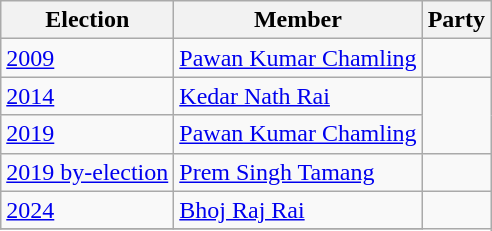<table class="wikitable sortable">
<tr>
<th>Election</th>
<th>Member</th>
<th colspan=2>Party</th>
</tr>
<tr>
<td><a href='#'>2009</a></td>
<td><a href='#'>Pawan Kumar Chamling</a></td>
<td></td>
</tr>
<tr>
<td><a href='#'>2014</a></td>
<td><a href='#'>Kedar Nath Rai</a></td>
</tr>
<tr>
<td><a href='#'>2019</a></td>
<td><a href='#'>Pawan Kumar Chamling</a></td>
</tr>
<tr>
<td><a href='#'>2019 by-election</a></td>
<td><a href='#'>Prem Singh Tamang</a></td>
<td></td>
</tr>
<tr>
<td><a href='#'>2024</a></td>
<td><a href='#'>Bhoj Raj Rai</a></td>
</tr>
<tr>
</tr>
</table>
